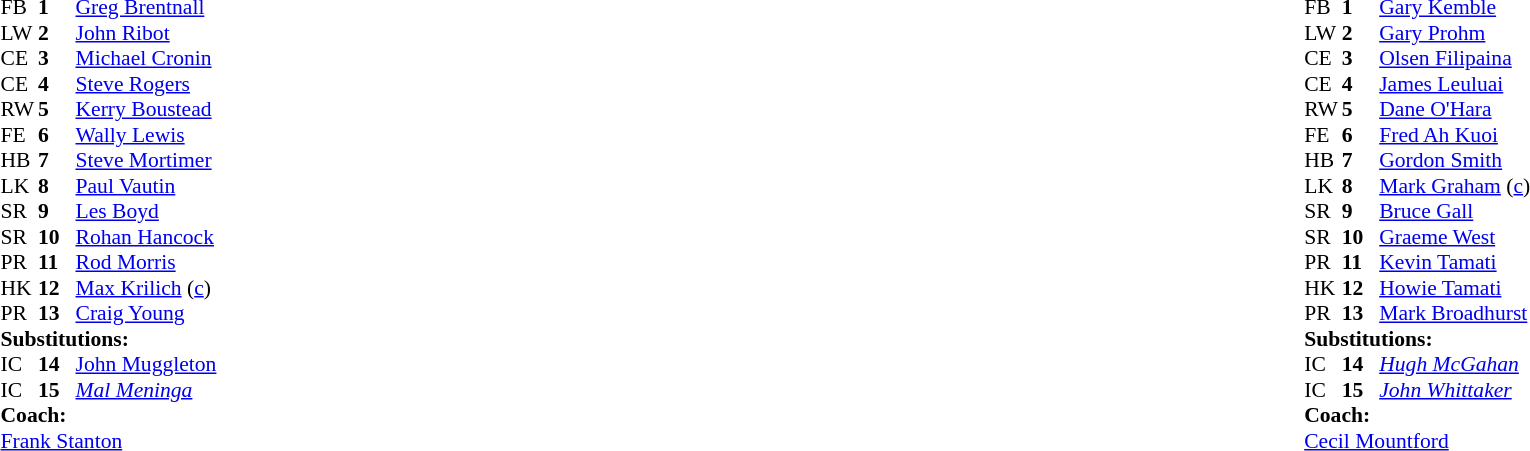<table width="100%">
<tr>
<td valign="top" width="50%"><br><table style="font-size: 90%" cellspacing="0" cellpadding="0">
<tr>
<th width="25"></th>
<th width="25"></th>
</tr>
<tr>
<td>FB</td>
<td><strong>1</strong></td>
<td><a href='#'>Greg Brentnall</a></td>
</tr>
<tr>
<td>LW</td>
<td><strong>2</strong></td>
<td><a href='#'>John Ribot</a></td>
</tr>
<tr>
<td>CE</td>
<td><strong>3</strong></td>
<td><a href='#'>Michael Cronin</a></td>
</tr>
<tr>
<td>CE</td>
<td><strong>4</strong></td>
<td><a href='#'>Steve Rogers</a></td>
</tr>
<tr>
<td>RW</td>
<td><strong>5</strong></td>
<td><a href='#'>Kerry Boustead</a></td>
</tr>
<tr>
<td>FE</td>
<td><strong>6</strong></td>
<td><a href='#'>Wally Lewis</a></td>
</tr>
<tr>
<td>HB</td>
<td><strong>7</strong></td>
<td><a href='#'>Steve Mortimer</a></td>
</tr>
<tr>
<td>LK</td>
<td><strong>8</strong></td>
<td><a href='#'>Paul Vautin</a></td>
</tr>
<tr>
<td>SR</td>
<td><strong>9</strong></td>
<td><a href='#'>Les Boyd</a></td>
</tr>
<tr>
<td>SR</td>
<td><strong>10</strong></td>
<td><a href='#'>Rohan Hancock</a></td>
</tr>
<tr>
<td>PR</td>
<td><strong>11</strong></td>
<td><a href='#'>Rod Morris</a></td>
</tr>
<tr>
<td>HK</td>
<td><strong>12</strong></td>
<td><a href='#'>Max Krilich</a> (<a href='#'>c</a>)</td>
</tr>
<tr>
<td>PR</td>
<td><strong>13</strong></td>
<td><a href='#'>Craig Young</a></td>
</tr>
<tr>
<td colspan=3><strong>Substitutions:</strong></td>
</tr>
<tr>
<td>IC</td>
<td><strong>14</strong></td>
<td><a href='#'>John Muggleton</a></td>
</tr>
<tr>
<td>IC</td>
<td><strong>15</strong></td>
<td><em><a href='#'>Mal Meninga</a></em></td>
</tr>
<tr>
<td colspan=3><strong>Coach:</strong></td>
</tr>
<tr>
<td colspan="4"> <a href='#'>Frank Stanton</a></td>
</tr>
</table>
</td>
<td valign="top" width="50%"><br><table style="font-size: 90%" cellspacing="0" cellpadding="0" align="center">
<tr>
<th width="25"></th>
<th width="25"></th>
</tr>
<tr>
<td>FB</td>
<td><strong>1</strong></td>
<td><a href='#'>Gary Kemble</a></td>
</tr>
<tr>
<td>LW</td>
<td><strong>2</strong></td>
<td><a href='#'>Gary Prohm</a></td>
</tr>
<tr>
<td>CE</td>
<td><strong>3</strong></td>
<td><a href='#'>Olsen Filipaina</a></td>
</tr>
<tr>
<td>CE</td>
<td><strong>4</strong></td>
<td><a href='#'>James Leuluai</a></td>
</tr>
<tr>
<td>RW</td>
<td><strong>5</strong></td>
<td><a href='#'>Dane O'Hara</a></td>
</tr>
<tr>
<td>FE</td>
<td><strong>6</strong></td>
<td><a href='#'>Fred Ah Kuoi</a></td>
</tr>
<tr>
<td>HB</td>
<td><strong>7</strong></td>
<td><a href='#'>Gordon Smith</a></td>
</tr>
<tr>
<td>LK</td>
<td><strong>8</strong></td>
<td><a href='#'>Mark Graham</a> (<a href='#'>c</a>)</td>
</tr>
<tr>
<td>SR</td>
<td><strong>9</strong></td>
<td><a href='#'>Bruce Gall</a></td>
</tr>
<tr>
<td>SR</td>
<td><strong>10</strong></td>
<td><a href='#'>Graeme West</a></td>
</tr>
<tr>
<td>PR</td>
<td><strong>11</strong></td>
<td><a href='#'>Kevin Tamati</a></td>
</tr>
<tr>
<td>HK</td>
<td><strong>12</strong></td>
<td><a href='#'>Howie Tamati</a></td>
</tr>
<tr>
<td>PR</td>
<td><strong>13</strong></td>
<td><a href='#'>Mark Broadhurst</a></td>
</tr>
<tr>
<td colspan=3><strong>Substitutions:</strong></td>
</tr>
<tr>
<td>IC</td>
<td><strong>14</strong></td>
<td><em><a href='#'>Hugh McGahan</a></em></td>
</tr>
<tr>
<td>IC</td>
<td><strong>15</strong></td>
<td><em><a href='#'>John Whittaker</a></em></td>
</tr>
<tr>
<td colspan=3><strong>Coach:</strong></td>
</tr>
<tr>
<td colspan="4"> <a href='#'>Cecil Mountford</a></td>
</tr>
</table>
</td>
</tr>
</table>
